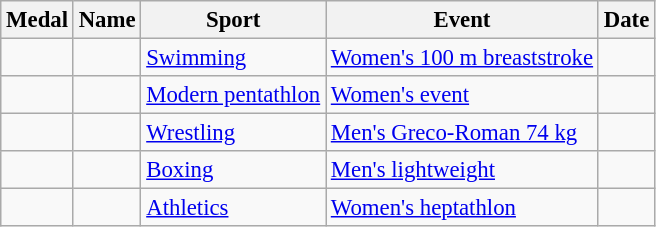<table class="wikitable sortable" style="font-size: 95%;">
<tr>
<th>Medal</th>
<th>Name</th>
<th>Sport</th>
<th>Event</th>
<th>Date</th>
</tr>
<tr>
<td></td>
<td></td>
<td><a href='#'>Swimming</a></td>
<td><a href='#'>Women's 100 m breaststroke</a></td>
<td></td>
</tr>
<tr>
<td></td>
<td></td>
<td><a href='#'>Modern pentathlon</a></td>
<td><a href='#'>Women's event</a></td>
<td></td>
</tr>
<tr>
<td></td>
<td></td>
<td><a href='#'>Wrestling</a></td>
<td><a href='#'>Men's Greco-Roman 74 kg</a></td>
<td></td>
</tr>
<tr>
<td></td>
<td></td>
<td><a href='#'>Boxing</a></td>
<td><a href='#'>Men's lightweight</a></td>
<td></td>
</tr>
<tr>
<td></td>
<td></td>
<td><a href='#'>Athletics</a></td>
<td><a href='#'>Women's heptathlon</a></td>
<td></td>
</tr>
</table>
